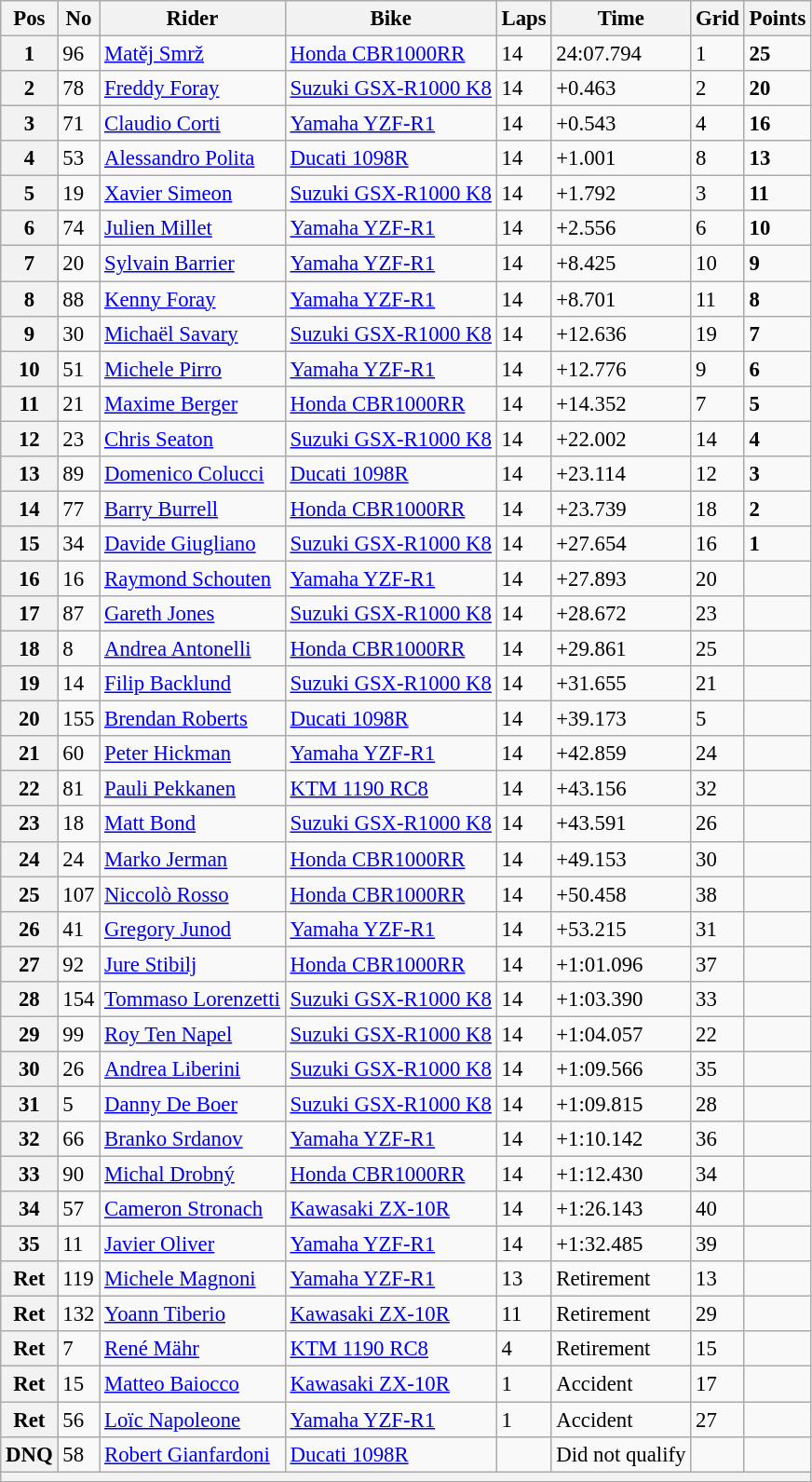<table class="wikitable" style="font-size: 95%;">
<tr>
<th>Pos</th>
<th>No</th>
<th>Rider</th>
<th>Bike</th>
<th>Laps</th>
<th>Time</th>
<th>Grid</th>
<th>Points</th>
</tr>
<tr>
<th>1</th>
<td>96</td>
<td> <a href='#'>Matěj Smrž</a></td>
<td><a href='#'>Honda CBR1000RR</a></td>
<td>14</td>
<td>24:07.794</td>
<td>1</td>
<td><strong>25</strong></td>
</tr>
<tr>
<th>2</th>
<td>78</td>
<td> <a href='#'>Freddy Foray</a></td>
<td><a href='#'>Suzuki GSX-R1000 K8</a></td>
<td>14</td>
<td>+0.463</td>
<td>2</td>
<td><strong>20</strong></td>
</tr>
<tr>
<th>3</th>
<td>71</td>
<td> <a href='#'>Claudio Corti</a></td>
<td><a href='#'>Yamaha YZF-R1</a></td>
<td>14</td>
<td>+0.543</td>
<td>4</td>
<td><strong>16</strong></td>
</tr>
<tr>
<th>4</th>
<td>53</td>
<td> <a href='#'>Alessandro Polita</a></td>
<td><a href='#'>Ducati 1098R</a></td>
<td>14</td>
<td>+1.001</td>
<td>8</td>
<td><strong>13</strong></td>
</tr>
<tr>
<th>5</th>
<td>19</td>
<td> <a href='#'>Xavier Simeon</a></td>
<td><a href='#'>Suzuki GSX-R1000 K8</a></td>
<td>14</td>
<td>+1.792</td>
<td>3</td>
<td><strong>11</strong></td>
</tr>
<tr>
<th>6</th>
<td>74</td>
<td> <a href='#'>Julien Millet</a></td>
<td><a href='#'>Yamaha YZF-R1</a></td>
<td>14</td>
<td>+2.556</td>
<td>6</td>
<td><strong>10</strong></td>
</tr>
<tr>
<th>7</th>
<td>20</td>
<td> <a href='#'>Sylvain Barrier</a></td>
<td><a href='#'>Yamaha YZF-R1</a></td>
<td>14</td>
<td>+8.425</td>
<td>10</td>
<td><strong>9</strong></td>
</tr>
<tr>
<th>8</th>
<td>88</td>
<td> <a href='#'>Kenny Foray</a></td>
<td><a href='#'>Yamaha YZF-R1</a></td>
<td>14</td>
<td>+8.701</td>
<td>11</td>
<td><strong>8</strong></td>
</tr>
<tr>
<th>9</th>
<td>30</td>
<td> <a href='#'>Michaël Savary</a></td>
<td><a href='#'>Suzuki GSX-R1000 K8</a></td>
<td>14</td>
<td>+12.636</td>
<td>19</td>
<td><strong>7</strong></td>
</tr>
<tr>
<th>10</th>
<td>51</td>
<td> <a href='#'>Michele Pirro</a></td>
<td><a href='#'>Yamaha YZF-R1</a></td>
<td>14</td>
<td>+12.776</td>
<td>9</td>
<td><strong>6</strong></td>
</tr>
<tr>
<th>11</th>
<td>21</td>
<td> <a href='#'>Maxime Berger</a></td>
<td><a href='#'>Honda CBR1000RR</a></td>
<td>14</td>
<td>+14.352</td>
<td>7</td>
<td><strong>5</strong></td>
</tr>
<tr>
<th>12</th>
<td>23</td>
<td> <a href='#'>Chris Seaton</a></td>
<td><a href='#'>Suzuki GSX-R1000 K8</a></td>
<td>14</td>
<td>+22.002</td>
<td>14</td>
<td><strong>4</strong></td>
</tr>
<tr>
<th>13</th>
<td>89</td>
<td> <a href='#'>Domenico Colucci</a></td>
<td><a href='#'>Ducati 1098R</a></td>
<td>14</td>
<td>+23.114</td>
<td>12</td>
<td><strong>3</strong></td>
</tr>
<tr>
<th>14</th>
<td>77</td>
<td> <a href='#'>Barry Burrell</a></td>
<td><a href='#'>Honda CBR1000RR</a></td>
<td>14</td>
<td>+23.739</td>
<td>18</td>
<td><strong>2</strong></td>
</tr>
<tr>
<th>15</th>
<td>34</td>
<td> <a href='#'>Davide Giugliano</a></td>
<td><a href='#'>Suzuki GSX-R1000 K8</a></td>
<td>14</td>
<td>+27.654</td>
<td>16</td>
<td><strong>1</strong></td>
</tr>
<tr>
<th>16</th>
<td>16</td>
<td> <a href='#'>Raymond Schouten</a></td>
<td><a href='#'>Yamaha YZF-R1</a></td>
<td>14</td>
<td>+27.893</td>
<td>20</td>
<td></td>
</tr>
<tr>
<th>17</th>
<td>87</td>
<td> <a href='#'>Gareth Jones</a></td>
<td><a href='#'>Suzuki GSX-R1000 K8</a></td>
<td>14</td>
<td>+28.672</td>
<td>23</td>
<td></td>
</tr>
<tr>
<th>18</th>
<td>8</td>
<td> <a href='#'>Andrea Antonelli</a></td>
<td><a href='#'>Honda CBR1000RR</a></td>
<td>14</td>
<td>+29.861</td>
<td>25</td>
<td></td>
</tr>
<tr>
<th>19</th>
<td>14</td>
<td> <a href='#'>Filip Backlund</a></td>
<td><a href='#'>Suzuki GSX-R1000 K8</a></td>
<td>14</td>
<td>+31.655</td>
<td>21</td>
<td></td>
</tr>
<tr>
<th>20</th>
<td>155</td>
<td> <a href='#'>Brendan Roberts</a></td>
<td><a href='#'>Ducati 1098R</a></td>
<td>14</td>
<td>+39.173</td>
<td>5</td>
<td></td>
</tr>
<tr>
<th>21</th>
<td>60</td>
<td> <a href='#'>Peter Hickman</a></td>
<td><a href='#'>Yamaha YZF-R1</a></td>
<td>14</td>
<td>+42.859</td>
<td>24</td>
<td></td>
</tr>
<tr>
<th>22</th>
<td>81</td>
<td> <a href='#'>Pauli Pekkanen</a></td>
<td><a href='#'>KTM 1190 RC8</a></td>
<td>14</td>
<td>+43.156</td>
<td>32</td>
<td></td>
</tr>
<tr>
<th>23</th>
<td>18</td>
<td> <a href='#'>Matt Bond</a></td>
<td><a href='#'>Suzuki GSX-R1000 K8</a></td>
<td>14</td>
<td>+43.591</td>
<td>26</td>
<td></td>
</tr>
<tr>
<th>24</th>
<td>24</td>
<td> <a href='#'>Marko Jerman</a></td>
<td><a href='#'>Honda CBR1000RR</a></td>
<td>14</td>
<td>+49.153</td>
<td>30</td>
<td></td>
</tr>
<tr>
<th>25</th>
<td>107</td>
<td> <a href='#'>Niccolò Rosso</a></td>
<td><a href='#'>Honda CBR1000RR</a></td>
<td>14</td>
<td>+50.458</td>
<td>38</td>
<td></td>
</tr>
<tr>
<th>26</th>
<td>41</td>
<td> <a href='#'>Gregory Junod</a></td>
<td><a href='#'>Yamaha YZF-R1</a></td>
<td>14</td>
<td>+53.215</td>
<td>31</td>
<td></td>
</tr>
<tr>
<th>27</th>
<td>92</td>
<td> <a href='#'>Jure Stibilj</a></td>
<td><a href='#'>Honda CBR1000RR</a></td>
<td>14</td>
<td>+1:01.096</td>
<td>37</td>
<td></td>
</tr>
<tr>
<th>28</th>
<td>154</td>
<td> <a href='#'>Tommaso Lorenzetti</a></td>
<td><a href='#'>Suzuki GSX-R1000 K8</a></td>
<td>14</td>
<td>+1:03.390</td>
<td>33</td>
<td></td>
</tr>
<tr>
<th>29</th>
<td>99</td>
<td> <a href='#'>Roy Ten Napel</a></td>
<td><a href='#'>Suzuki GSX-R1000 K8</a></td>
<td>14</td>
<td>+1:04.057</td>
<td>22</td>
<td></td>
</tr>
<tr>
<th>30</th>
<td>26</td>
<td> <a href='#'>Andrea Liberini</a></td>
<td><a href='#'>Suzuki GSX-R1000 K8</a></td>
<td>14</td>
<td>+1:09.566</td>
<td>35</td>
<td></td>
</tr>
<tr>
<th>31</th>
<td>5</td>
<td> <a href='#'>Danny De Boer</a></td>
<td><a href='#'>Suzuki GSX-R1000 K8</a></td>
<td>14</td>
<td>+1:09.815</td>
<td>28</td>
<td></td>
</tr>
<tr>
<th>32</th>
<td>66</td>
<td> <a href='#'>Branko Srdanov</a></td>
<td><a href='#'>Yamaha YZF-R1</a></td>
<td>14</td>
<td>+1:10.142</td>
<td>36</td>
<td></td>
</tr>
<tr>
<th>33</th>
<td>90</td>
<td> <a href='#'>Michal Drobný</a></td>
<td><a href='#'>Honda CBR1000RR</a></td>
<td>14</td>
<td>+1:12.430</td>
<td>34</td>
<td></td>
</tr>
<tr>
<th>34</th>
<td>57</td>
<td> <a href='#'>Cameron Stronach</a></td>
<td><a href='#'>Kawasaki ZX-10R</a></td>
<td>14</td>
<td>+1:26.143</td>
<td>40</td>
<td></td>
</tr>
<tr>
<th>35</th>
<td>11</td>
<td> <a href='#'>Javier Oliver</a></td>
<td><a href='#'>Yamaha YZF-R1</a></td>
<td>14</td>
<td>+1:32.485</td>
<td>39</td>
<td></td>
</tr>
<tr>
<th>Ret</th>
<td>119</td>
<td> <a href='#'>Michele Magnoni</a></td>
<td><a href='#'>Yamaha YZF-R1</a></td>
<td>13</td>
<td>Retirement</td>
<td>13</td>
<td></td>
</tr>
<tr>
<th>Ret</th>
<td>132</td>
<td> <a href='#'>Yoann Tiberio</a></td>
<td><a href='#'>Kawasaki ZX-10R</a></td>
<td>11</td>
<td>Retirement</td>
<td>29</td>
<td></td>
</tr>
<tr>
<th>Ret</th>
<td>7</td>
<td> <a href='#'>René Mähr</a></td>
<td><a href='#'>KTM 1190 RC8</a></td>
<td>4</td>
<td>Retirement</td>
<td>15</td>
<td></td>
</tr>
<tr>
<th>Ret</th>
<td>15</td>
<td> <a href='#'>Matteo Baiocco</a></td>
<td><a href='#'>Kawasaki ZX-10R</a></td>
<td>1</td>
<td>Accident</td>
<td>17</td>
<td></td>
</tr>
<tr>
<th>Ret</th>
<td>56</td>
<td> <a href='#'>Loïc Napoleone</a></td>
<td><a href='#'>Yamaha YZF-R1</a></td>
<td>1</td>
<td>Accident</td>
<td>27</td>
<td></td>
</tr>
<tr>
<th>DNQ</th>
<td>58</td>
<td> <a href='#'>Robert Gianfardoni</a></td>
<td><a href='#'>Ducati 1098R</a></td>
<td></td>
<td>Did not qualify</td>
<td></td>
<td></td>
</tr>
<tr>
<th colspan=8></th>
</tr>
<tr>
</tr>
</table>
